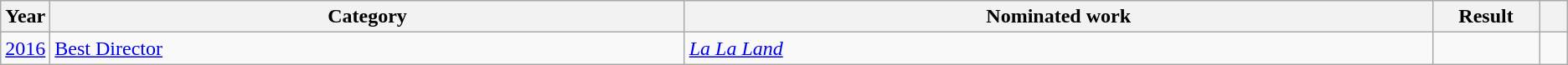<table class=wikitable>
<tr>
<th scope="col" style="width:1em;">Year</th>
<th scope="col" style="width:33em;">Category</th>
<th scope="col" style="width:39em;">Nominated work</th>
<th scope="col" style="width:5em;">Result</th>
<th scope="col" style="width:1em;"></th>
</tr>
<tr>
<td><a href='#'>2016</a></td>
<td><a href='#'>Best Director</a></td>
<td><em><a href='#'>La La Land</a></em></td>
<td></td>
<td></td>
</tr>
</table>
